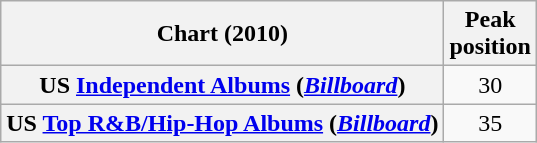<table class="wikitable sortable plainrowheaders" style="text-align:center">
<tr>
<th>Chart (2010)</th>
<th>Peak<br>position</th>
</tr>
<tr>
<th scope="row">US <a href='#'>Independent Albums</a> (<em><a href='#'>Billboard</a></em>)</th>
<td align="center">30</td>
</tr>
<tr>
<th scope="row">US <a href='#'>Top R&B/Hip-Hop Albums</a> (<em><a href='#'>Billboard</a></em>)</th>
<td align="center">35</td>
</tr>
</table>
